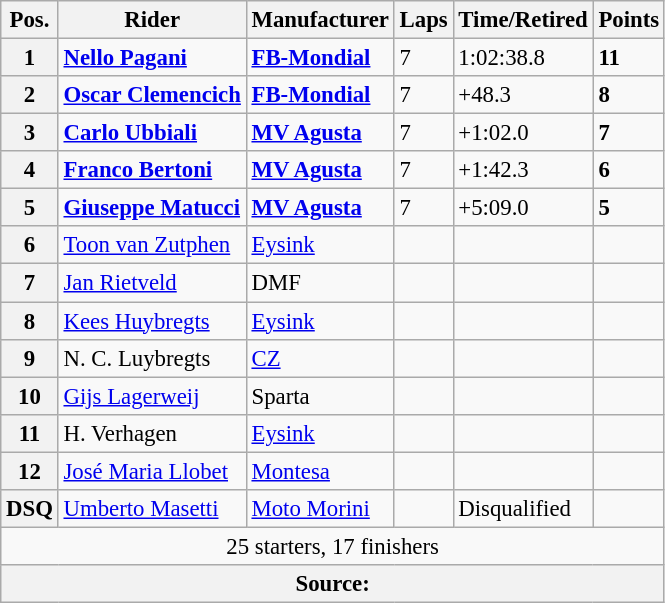<table class="wikitable" style="font-size: 95%;">
<tr>
<th>Pos.</th>
<th>Rider</th>
<th>Manufacturer</th>
<th>Laps</th>
<th>Time/Retired</th>
<th>Points</th>
</tr>
<tr>
<th>1</th>
<td> <strong><a href='#'>Nello Pagani</a></strong></td>
<td><strong><a href='#'>FB-Mondial</a></strong></td>
<td>7</td>
<td>1:02:38.8</td>
<td><strong>11</strong></td>
</tr>
<tr>
<th>2</th>
<td> <strong><a href='#'>Oscar Clemencich</a></strong></td>
<td><strong><a href='#'>FB-Mondial</a></strong></td>
<td>7</td>
<td>+48.3</td>
<td><strong>8</strong></td>
</tr>
<tr>
<th>3</th>
<td> <strong><a href='#'>Carlo Ubbiali</a></strong></td>
<td><strong><a href='#'>MV Agusta</a></strong></td>
<td>7</td>
<td>+1:02.0</td>
<td><strong>7</strong></td>
</tr>
<tr>
<th>4</th>
<td> <strong><a href='#'>Franco Bertoni</a></strong></td>
<td><strong><a href='#'>MV Agusta</a></strong></td>
<td>7</td>
<td>+1:42.3</td>
<td><strong>6</strong></td>
</tr>
<tr>
<th>5</th>
<td> <strong><a href='#'>Giuseppe Matucci</a></strong></td>
<td><strong><a href='#'>MV Agusta</a></strong></td>
<td>7</td>
<td>+5:09.0</td>
<td><strong>5</strong></td>
</tr>
<tr>
<th>6</th>
<td> <a href='#'>Toon van Zutphen</a></td>
<td><a href='#'>Eysink</a></td>
<td></td>
<td></td>
<td></td>
</tr>
<tr>
<th>7</th>
<td> <a href='#'>Jan Rietveld</a></td>
<td>DMF</td>
<td></td>
<td></td>
<td></td>
</tr>
<tr>
<th>8</th>
<td> <a href='#'>Kees Huybregts</a></td>
<td><a href='#'>Eysink</a></td>
<td></td>
<td></td>
<td></td>
</tr>
<tr>
<th>9</th>
<td> N. C. Luybregts</td>
<td><a href='#'>CZ</a></td>
<td></td>
<td></td>
<td></td>
</tr>
<tr>
<th>10</th>
<td> <a href='#'>Gijs Lagerweij</a></td>
<td>Sparta</td>
<td></td>
<td></td>
<td></td>
</tr>
<tr>
<th>11</th>
<td> H. Verhagen</td>
<td><a href='#'>Eysink</a></td>
<td></td>
<td></td>
<td></td>
</tr>
<tr>
<th>12</th>
<td> <a href='#'>José Maria Llobet</a></td>
<td><a href='#'>Montesa</a></td>
<td></td>
<td></td>
<td></td>
</tr>
<tr>
<th>DSQ</th>
<td> <a href='#'>Umberto Masetti</a></td>
<td><a href='#'>Moto Morini</a></td>
<td></td>
<td>Disqualified</td>
<td></td>
</tr>
<tr>
<td colspan=6 align=center>25 starters, 17 finishers</td>
</tr>
<tr>
<th colspan=6><strong>Source</strong>:</th>
</tr>
</table>
